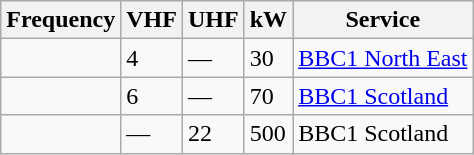<table class="wikitable sortable">
<tr>
<th>Frequency</th>
<th>VHF</th>
<th>UHF</th>
<th>kW</th>
<th>Service</th>
</tr>
<tr>
<td></td>
<td>4</td>
<td>—</td>
<td>30</td>
<td><a href='#'>BBC1 North East</a></td>
</tr>
<tr>
<td></td>
<td>6</td>
<td>—</td>
<td>70</td>
<td><a href='#'>BBC1 Scotland</a></td>
</tr>
<tr>
<td></td>
<td>—</td>
<td>22</td>
<td>500</td>
<td>BBC1 Scotland</td>
</tr>
</table>
